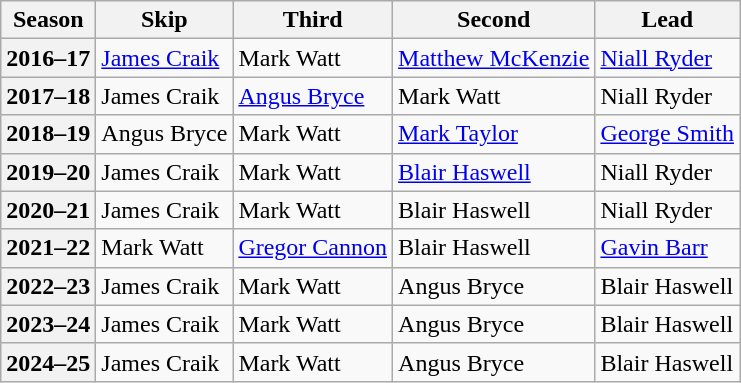<table class="wikitable">
<tr>
<th scope="col">Season</th>
<th scope="col">Skip</th>
<th scope="col">Third</th>
<th scope="col">Second</th>
<th scope="col">Lead</th>
</tr>
<tr>
<th scope="row">2016–17</th>
<td><a href='#'>James Craik</a></td>
<td>Mark Watt</td>
<td><a href='#'>Matthew McKenzie</a></td>
<td><a href='#'>Niall Ryder</a></td>
</tr>
<tr>
<th scope="row">2017–18</th>
<td>James Craik</td>
<td><a href='#'>Angus Bryce</a></td>
<td>Mark Watt</td>
<td>Niall Ryder</td>
</tr>
<tr>
<th scope="row">2018–19</th>
<td>Angus Bryce</td>
<td>Mark Watt</td>
<td><a href='#'>Mark Taylor</a></td>
<td><a href='#'>George Smith</a></td>
</tr>
<tr>
<th scope="row">2019–20</th>
<td>James Craik</td>
<td>Mark Watt</td>
<td><a href='#'>Blair Haswell</a></td>
<td>Niall Ryder</td>
</tr>
<tr>
<th scope="row">2020–21</th>
<td>James Craik</td>
<td>Mark Watt</td>
<td>Blair Haswell</td>
<td>Niall Ryder</td>
</tr>
<tr>
<th scope="row">2021–22</th>
<td>Mark Watt</td>
<td><a href='#'>Gregor Cannon</a></td>
<td>Blair Haswell</td>
<td><a href='#'>Gavin Barr</a></td>
</tr>
<tr>
<th scope="row">2022–23</th>
<td>James Craik</td>
<td>Mark Watt</td>
<td>Angus Bryce</td>
<td>Blair Haswell</td>
</tr>
<tr>
<th scope="row">2023–24</th>
<td>James Craik</td>
<td>Mark Watt</td>
<td>Angus Bryce</td>
<td>Blair Haswell</td>
</tr>
<tr>
<th scope="row">2024–25</th>
<td>James Craik</td>
<td>Mark Watt</td>
<td>Angus Bryce</td>
<td>Blair Haswell</td>
</tr>
</table>
